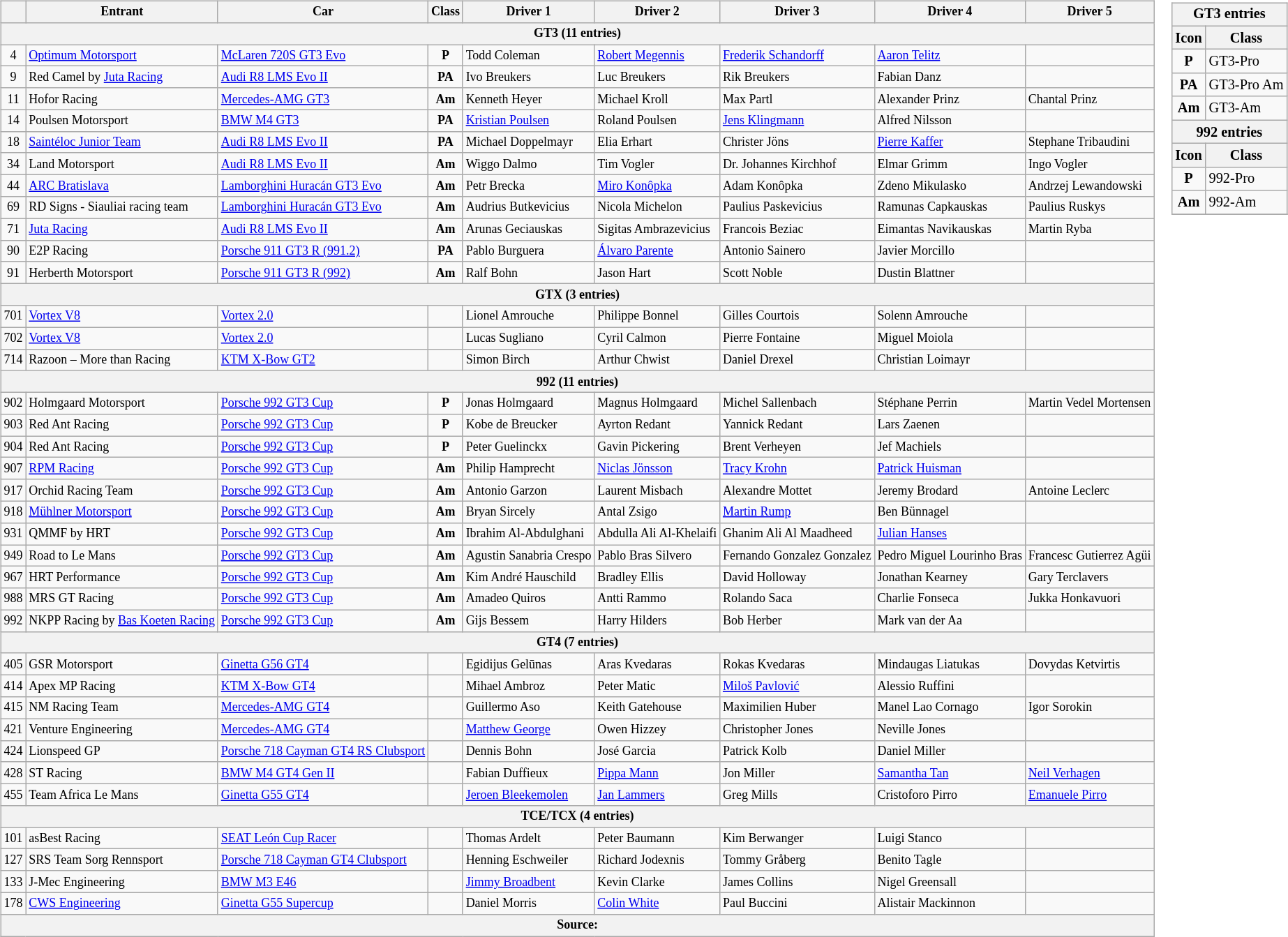<table>
<tr>
<td><br><table class="wikitable" style="font-size: 75%;">
<tr>
<th></th>
<th>Entrant</th>
<th>Car</th>
<th>Class</th>
<th>Driver 1</th>
<th>Driver 2</th>
<th>Driver 3</th>
<th>Driver 4</th>
<th>Driver 5</th>
</tr>
<tr>
<th colspan="9">GT3 (11 entries)</th>
</tr>
<tr>
<td align="center">4</td>
<td> <a href='#'>Optimum Motorsport</a></td>
<td><a href='#'>McLaren 720S GT3 Evo</a></td>
<td align="center"><strong><span>P</span></strong></td>
<td> Todd Coleman</td>
<td> <a href='#'>Robert Megennis</a></td>
<td> <a href='#'>Frederik Schandorff</a></td>
<td> <a href='#'>Aaron Telitz</a></td>
<td></td>
</tr>
<tr>
<td align="center">9</td>
<td> Red Camel by <a href='#'>Juta Racing</a></td>
<td><a href='#'>Audi R8 LMS Evo II</a></td>
<td align="center"><strong><span>PA</span></strong></td>
<td> Ivo Breukers</td>
<td> Luc Breukers</td>
<td> Rik Breukers</td>
<td> Fabian Danz</td>
<td></td>
</tr>
<tr>
<td align="center">11</td>
<td> Hofor Racing</td>
<td><a href='#'>Mercedes-AMG GT3</a></td>
<td align="center"><strong><span>Am</span></strong></td>
<td> Kenneth Heyer</td>
<td> Michael Kroll</td>
<td> Max Partl</td>
<td> Alexander Prinz</td>
<td> Chantal Prinz</td>
</tr>
<tr>
<td align="center">14</td>
<td> Poulsen Motorsport</td>
<td><a href='#'>BMW M4 GT3</a></td>
<td align="center"><strong><span>PA</span></strong></td>
<td> <a href='#'>Kristian Poulsen</a></td>
<td> Roland Poulsen</td>
<td> <a href='#'>Jens Klingmann</a></td>
<td> Alfred Nilsson</td>
<td></td>
</tr>
<tr>
<td align="center">18</td>
<td> <a href='#'>Saintéloc Junior Team</a></td>
<td><a href='#'>Audi R8 LMS Evo II</a></td>
<td align="center"><strong><span>PA</span></strong></td>
<td> Michael Doppelmayr</td>
<td> Elia Erhart</td>
<td> Christer Jöns</td>
<td> <a href='#'>Pierre Kaffer</a></td>
<td> Stephane Tribaudini</td>
</tr>
<tr>
<td align="center">34</td>
<td> Land Motorsport</td>
<td><a href='#'>Audi R8 LMS Evo II</a></td>
<td align="center"><strong><span>Am</span></strong></td>
<td> Wiggo Dalmo</td>
<td> Tim Vogler</td>
<td> Dr. Johannes Kirchhof</td>
<td> Elmar Grimm</td>
<td> Ingo Vogler</td>
</tr>
<tr>
<td align="center">44</td>
<td> <a href='#'>ARC Bratislava</a></td>
<td><a href='#'>Lamborghini Huracán GT3 Evo</a></td>
<td align="center"><strong><span>Am</span></strong></td>
<td> Petr Brecka</td>
<td> <a href='#'>Miro Konôpka</a></td>
<td> Adam Konôpka</td>
<td> Zdeno Mikulasko</td>
<td> Andrzej Lewandowski</td>
</tr>
<tr>
<td align="center">69</td>
<td> RD Signs - Siauliai racing team</td>
<td><a href='#'>Lamborghini Huracán GT3 Evo</a></td>
<td align="center"><strong><span>Am</span></strong></td>
<td> Audrius Butkevicius</td>
<td> Nicola Michelon</td>
<td> Paulius Paskevicius</td>
<td> Ramunas Capkauskas</td>
<td> Paulius Ruskys</td>
</tr>
<tr>
<td align="center">71</td>
<td> <a href='#'>Juta Racing</a></td>
<td><a href='#'>Audi R8 LMS Evo II</a></td>
<td align="center"><strong><span>Am</span></strong></td>
<td> Arunas Geciauskas</td>
<td> Sigitas Ambrazevicius</td>
<td> Francois Beziac</td>
<td> Eimantas Navikauskas</td>
<td> Martin Ryba</td>
</tr>
<tr>
<td align="center">90</td>
<td> E2P Racing</td>
<td><a href='#'>Porsche 911 GT3 R (991.2)</a></td>
<td align="center"><strong><span>PA</span></strong></td>
<td> Pablo Burguera</td>
<td> <a href='#'>Álvaro Parente</a></td>
<td> Antonio Sainero</td>
<td> Javier Morcillo</td>
<td></td>
</tr>
<tr>
<td align="center">91</td>
<td> Herberth Motorsport</td>
<td><a href='#'>Porsche 911 GT3 R (992)</a></td>
<td align="center"><strong><span>Am</span></strong></td>
<td> Ralf Bohn</td>
<td> Jason Hart</td>
<td> Scott Noble</td>
<td> Dustin Blattner</td>
<td></td>
</tr>
<tr>
<th colspan="9">GTX (3 entries)</th>
</tr>
<tr>
<td align="center">701</td>
<td> <a href='#'>Vortex V8</a></td>
<td><a href='#'>Vortex 2.0</a></td>
<td></td>
<td> Lionel Amrouche</td>
<td> Philippe Bonnel</td>
<td> Gilles Courtois</td>
<td> Solenn Amrouche</td>
<td></td>
</tr>
<tr>
<td align="center">702</td>
<td> <a href='#'>Vortex V8</a></td>
<td><a href='#'>Vortex 2.0</a></td>
<td></td>
<td> Lucas Sugliano</td>
<td> Cyril Calmon</td>
<td> Pierre Fontaine</td>
<td> Miguel Moiola</td>
<td></td>
</tr>
<tr>
<td align="center">714</td>
<td> Razoon – More than Racing</td>
<td><a href='#'>KTM X-Bow GT2</a></td>
<td></td>
<td> Simon Birch</td>
<td> Arthur Chwist</td>
<td> Daniel Drexel</td>
<td> Christian Loimayr</td>
<td></td>
</tr>
<tr>
<th colspan="9">992 (11 entries)</th>
</tr>
<tr>
<td align="center">902</td>
<td> Holmgaard Motorsport</td>
<td><a href='#'>Porsche 992 GT3 Cup</a></td>
<td align="center"><strong><span>P</span></strong></td>
<td> Jonas Holmgaard</td>
<td> Magnus Holmgaard</td>
<td> Michel Sallenbach</td>
<td> Stéphane Perrin</td>
<td> Martin Vedel Mortensen</td>
</tr>
<tr>
<td align="center">903</td>
<td> Red Ant Racing</td>
<td><a href='#'>Porsche 992 GT3 Cup</a></td>
<td align="center"><strong><span>P</span></strong></td>
<td> Kobe de Breucker</td>
<td> Ayrton Redant</td>
<td> Yannick Redant</td>
<td> Lars Zaenen</td>
<td></td>
</tr>
<tr>
<td align="center">904</td>
<td> Red Ant Racing</td>
<td><a href='#'>Porsche 992 GT3 Cup</a></td>
<td align="center"><strong><span>P</span></strong></td>
<td> Peter Guelinckx</td>
<td> Gavin Pickering</td>
<td> Brent Verheyen</td>
<td> Jef Machiels</td>
<td></td>
</tr>
<tr>
<td align="center">907</td>
<td> <a href='#'>RPM Racing</a></td>
<td><a href='#'>Porsche 992 GT3 Cup</a></td>
<td align="center"><strong><span>Am</span></strong></td>
<td> Philip Hamprecht</td>
<td> <a href='#'>Niclas Jönsson</a></td>
<td> <a href='#'>Tracy Krohn</a></td>
<td> <a href='#'>Patrick Huisman</a></td>
<td></td>
</tr>
<tr>
<td align="center">917</td>
<td> Orchid Racing Team</td>
<td><a href='#'>Porsche 992 GT3 Cup</a></td>
<td align="center"><strong><span>Am</span></strong></td>
<td> Antonio Garzon</td>
<td> Laurent Misbach</td>
<td> Alexandre Mottet</td>
<td> Jeremy Brodard</td>
<td> Antoine Leclerc</td>
</tr>
<tr>
<td align="center">918</td>
<td> <a href='#'>Mühlner Motorsport</a></td>
<td><a href='#'>Porsche 992 GT3 Cup</a></td>
<td align="center"><strong><span>Am</span></strong></td>
<td> Bryan Sircely</td>
<td> Antal Zsigo</td>
<td> <a href='#'>Martin Rump</a></td>
<td> Ben Bünnagel</td>
<td></td>
</tr>
<tr>
<td align="center">931</td>
<td> QMMF by HRT</td>
<td><a href='#'>Porsche 992 GT3 Cup</a></td>
<td align="center"><strong><span>Am</span></strong></td>
<td> Ibrahim Al-Abdulghani</td>
<td> Abdulla Ali Al-Khelaifi</td>
<td> Ghanim Ali Al Maadheed</td>
<td> <a href='#'>Julian Hanses</a></td>
<td></td>
</tr>
<tr>
<td align="center">949</td>
<td> Road to Le Mans</td>
<td><a href='#'>Porsche 992 GT3 Cup</a></td>
<td align="center"><strong><span>Am</span></strong></td>
<td> Agustin Sanabria Crespo</td>
<td> Pablo Bras Silvero</td>
<td> Fernando Gonzalez Gonzalez</td>
<td> Pedro Miguel Lourinho Bras</td>
<td> Francesc Gutierrez Agüi</td>
</tr>
<tr>
<td align="center">967</td>
<td> HRT Performance</td>
<td><a href='#'>Porsche 992 GT3 Cup</a></td>
<td align="center"><strong><span>Am</span></strong></td>
<td> Kim André Hauschild</td>
<td> Bradley Ellis</td>
<td> David Holloway</td>
<td> Jonathan Kearney</td>
<td> Gary Terclavers</td>
</tr>
<tr>
<td align="center">988</td>
<td> MRS GT Racing</td>
<td><a href='#'>Porsche 992 GT3 Cup</a></td>
<td align="center"><strong><span>Am</span></strong></td>
<td> Amadeo Quiros</td>
<td> Antti Rammo</td>
<td> Rolando Saca</td>
<td> Charlie Fonseca</td>
<td> Jukka Honkavuori</td>
</tr>
<tr>
<td align="center">992</td>
<td> NKPP Racing by <a href='#'>Bas Koeten Racing</a></td>
<td><a href='#'>Porsche 992 GT3 Cup</a></td>
<td align="center"><strong><span>Am</span></strong></td>
<td> Gijs Bessem</td>
<td> Harry Hilders</td>
<td> Bob Herber</td>
<td> Mark van der Aa</td>
<td></td>
</tr>
<tr>
<th colspan="9">GT4 (7 entries)</th>
</tr>
<tr>
<td align="center">405</td>
<td> GSR Motorsport</td>
<td><a href='#'>Ginetta G56 GT4</a></td>
<td></td>
<td> Egidijus Gelūnas</td>
<td> Aras Kvedaras</td>
<td> Rokas Kvedaras</td>
<td> Mindaugas Liatukas</td>
<td> Dovydas Ketvirtis</td>
</tr>
<tr>
<td align="center">414</td>
<td> Apex MP Racing</td>
<td><a href='#'>KTM X-Bow GT4</a></td>
<td></td>
<td> Mihael Ambroz</td>
<td> Peter Matic</td>
<td> <a href='#'>Miloš Pavlović</a></td>
<td> Alessio Ruffini</td>
<td></td>
</tr>
<tr>
<td align="center">415</td>
<td> NM Racing Team</td>
<td><a href='#'>Mercedes-AMG GT4</a></td>
<td></td>
<td> Guillermo Aso</td>
<td> Keith Gatehouse</td>
<td> Maximilien Huber</td>
<td> Manel Lao Cornago</td>
<td> Igor Sorokin</td>
</tr>
<tr>
<td align="center">421</td>
<td> Venture Engineering</td>
<td><a href='#'>Mercedes-AMG GT4</a></td>
<td></td>
<td> <a href='#'>Matthew George</a></td>
<td> Owen Hizzey</td>
<td> Christopher Jones</td>
<td> Neville Jones</td>
<td></td>
</tr>
<tr>
<td align="center">424</td>
<td> Lionspeed GP</td>
<td><a href='#'>Porsche 718 Cayman GT4 RS Clubsport</a></td>
<td></td>
<td> Dennis Bohn</td>
<td> José Garcia</td>
<td> Patrick Kolb</td>
<td> Daniel Miller</td>
<td></td>
</tr>
<tr>
<td>428</td>
<td> ST Racing</td>
<td><a href='#'>BMW M4 GT4 Gen II</a></td>
<td></td>
<td> Fabian Duffieux</td>
<td> <a href='#'>Pippa Mann</a></td>
<td> Jon Miller</td>
<td> <a href='#'>Samantha Tan</a></td>
<td> <a href='#'>Neil Verhagen</a></td>
</tr>
<tr>
<td>455</td>
<td> Team Africa Le Mans</td>
<td><a href='#'>Ginetta G55 GT4</a></td>
<td></td>
<td> <a href='#'>Jeroen Bleekemolen</a></td>
<td> <a href='#'>Jan Lammers</a></td>
<td> Greg Mills</td>
<td> Cristoforo Pirro</td>
<td> <a href='#'>Emanuele Pirro</a></td>
</tr>
<tr>
<th colspan="9">TCE/TCX (4 entries)</th>
</tr>
<tr>
<td>101</td>
<td> asBest Racing</td>
<td><a href='#'>SEAT León Cup Racer</a></td>
<td></td>
<td> Thomas Ardelt</td>
<td> Peter Baumann</td>
<td> Kim Berwanger</td>
<td> Luigi Stanco</td>
<td></td>
</tr>
<tr>
<td align="center">127</td>
<td> SRS Team Sorg Rennsport</td>
<td><a href='#'>Porsche 718 Cayman GT4 Clubsport</a></td>
<td></td>
<td> Henning Eschweiler</td>
<td> Richard Jodexnis</td>
<td> Tommy Gråberg</td>
<td> Benito Tagle</td>
<td></td>
</tr>
<tr>
<td align="center">133</td>
<td> J-Mec Engineering</td>
<td><a href='#'>BMW M3 E46</a></td>
<td></td>
<td> <a href='#'>Jimmy Broadbent</a></td>
<td> Kevin Clarke</td>
<td> James Collins</td>
<td> Nigel Greensall</td>
<td></td>
</tr>
<tr>
<td align="center">178</td>
<td> <a href='#'>CWS Engineering</a></td>
<td><a href='#'>Ginetta G55 Supercup</a></td>
<td></td>
<td> Daniel Morris</td>
<td> <a href='#'>Colin White</a></td>
<td> Paul Buccini</td>
<td> Alistair Mackinnon</td>
<td></td>
</tr>
<tr>
<th colspan="9">Source:</th>
</tr>
</table>
</td>
<td valign="top"><br><table class="wikitable" style="font-size: 85%;">
<tr>
<th colspan="2">GT3 entries</th>
</tr>
<tr>
<th>Icon</th>
<th>Class</th>
</tr>
<tr>
<td align="center"><strong><span>P</span></strong></td>
<td>GT3-Pro</td>
</tr>
<tr>
<td align="center"><strong><span>PA</span></strong></td>
<td>GT3-Pro Am</td>
</tr>
<tr>
<td align="center"><strong><span>Am</span></strong></td>
<td>GT3-Am</td>
</tr>
<tr>
<th colspan="2">992 entries</th>
</tr>
<tr>
<th>Icon</th>
<th>Class</th>
</tr>
<tr>
<td align="center"><strong><span>P</span></strong></td>
<td>992-Pro</td>
</tr>
<tr>
<td align="center"><strong><span>Am</span></strong></td>
<td>992-Am</td>
</tr>
<tr>
</tr>
</table>
</td>
</tr>
</table>
